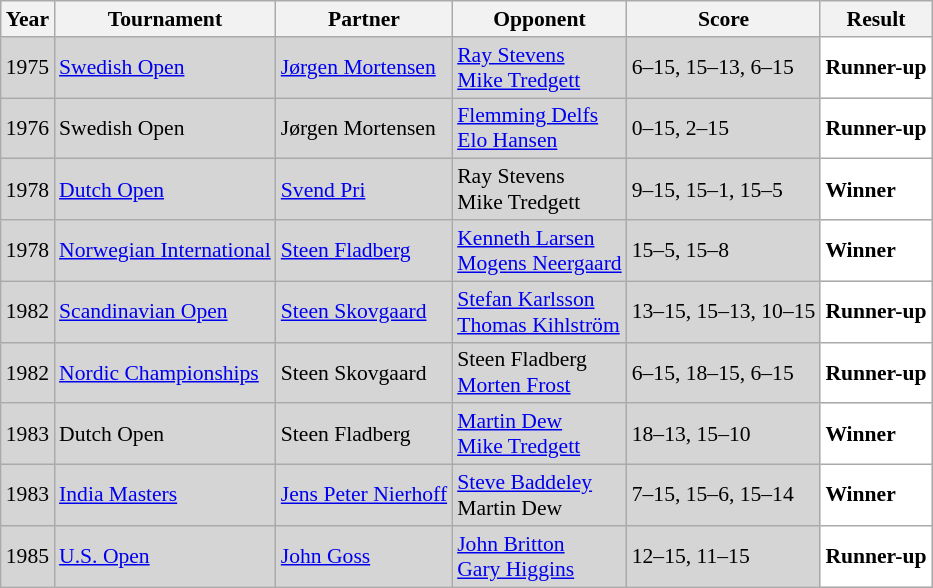<table class="sortable wikitable" style="font-size: 90%;">
<tr>
<th>Year</th>
<th>Tournament</th>
<th>Partner</th>
<th>Opponent</th>
<th>Score</th>
<th>Result</th>
</tr>
<tr style="background:#D5D5D5">
<td align="center">1975</td>
<td><a href='#'>Swedish Open</a></td>
<td> <a href='#'>Jørgen Mortensen</a></td>
<td> <a href='#'>Ray Stevens</a><br> <a href='#'>Mike Tredgett</a></td>
<td>6–15, 15–13, 6–15</td>
<td style="text-align:left; background:white"> <strong>Runner-up</strong></td>
</tr>
<tr style="background:#D5D5D5">
<td align="center">1976</td>
<td>Swedish Open</td>
<td> Jørgen Mortensen</td>
<td> <a href='#'>Flemming Delfs</a><br> <a href='#'>Elo Hansen</a></td>
<td>0–15, 2–15</td>
<td style="text-align:left; background:white"> <strong>Runner-up</strong></td>
</tr>
<tr style="background:#D5D5D5">
<td align="center">1978</td>
<td><a href='#'>Dutch Open</a></td>
<td> <a href='#'>Svend Pri</a></td>
<td> Ray Stevens<br> Mike Tredgett</td>
<td>9–15, 15–1, 15–5</td>
<td style="text-align:left; background:white"> <strong>Winner</strong></td>
</tr>
<tr style="background:#D5D5D5">
<td align="center">1978</td>
<td><a href='#'>Norwegian International</a></td>
<td> <a href='#'>Steen Fladberg</a></td>
<td> <a href='#'>Kenneth Larsen</a><br> <a href='#'>Mogens Neergaard</a></td>
<td>15–5, 15–8</td>
<td style="text-align:left; background:white"> <strong>Winner</strong></td>
</tr>
<tr style="background:#D5D5D5">
<td align="center">1982</td>
<td><a href='#'>Scandinavian Open</a></td>
<td> <a href='#'>Steen Skovgaard</a></td>
<td> <a href='#'>Stefan Karlsson</a><br> <a href='#'>Thomas Kihlström</a></td>
<td>13–15, 15–13, 10–15</td>
<td style="text-align:left; background:white"> <strong>Runner-up</strong></td>
</tr>
<tr style="background:#D5D5D5">
<td align="center">1982</td>
<td><a href='#'>Nordic Championships</a></td>
<td> Steen Skovgaard</td>
<td> Steen Fladberg<br> <a href='#'>Morten Frost</a></td>
<td>6–15, 18–15, 6–15</td>
<td style="text-align:left; background:white"> <strong>Runner-up</strong></td>
</tr>
<tr style="background:#D5D5D5">
<td align="center">1983</td>
<td>Dutch Open</td>
<td> Steen Fladberg</td>
<td> <a href='#'>Martin Dew</a><br> <a href='#'>Mike Tredgett</a></td>
<td>18–13, 15–10</td>
<td style="text-align:left; background:white"> <strong>Winner</strong></td>
</tr>
<tr style="background:#D5D5D5">
<td align="center">1983</td>
<td><a href='#'>India Masters</a></td>
<td> <a href='#'>Jens Peter Nierhoff</a></td>
<td> <a href='#'>Steve Baddeley</a><br> Martin Dew</td>
<td>7–15, 15–6, 15–14</td>
<td style="text-align:left; background:white"> <strong>Winner</strong></td>
</tr>
<tr style="background:#D5D5D5">
<td align="center">1985</td>
<td><a href='#'>U.S. Open</a></td>
<td> <a href='#'>John Goss</a></td>
<td> <a href='#'>John Britton</a><br> <a href='#'>Gary Higgins</a></td>
<td>12–15, 11–15</td>
<td style="text-align:left; background:white"> <strong>Runner-up</strong></td>
</tr>
</table>
